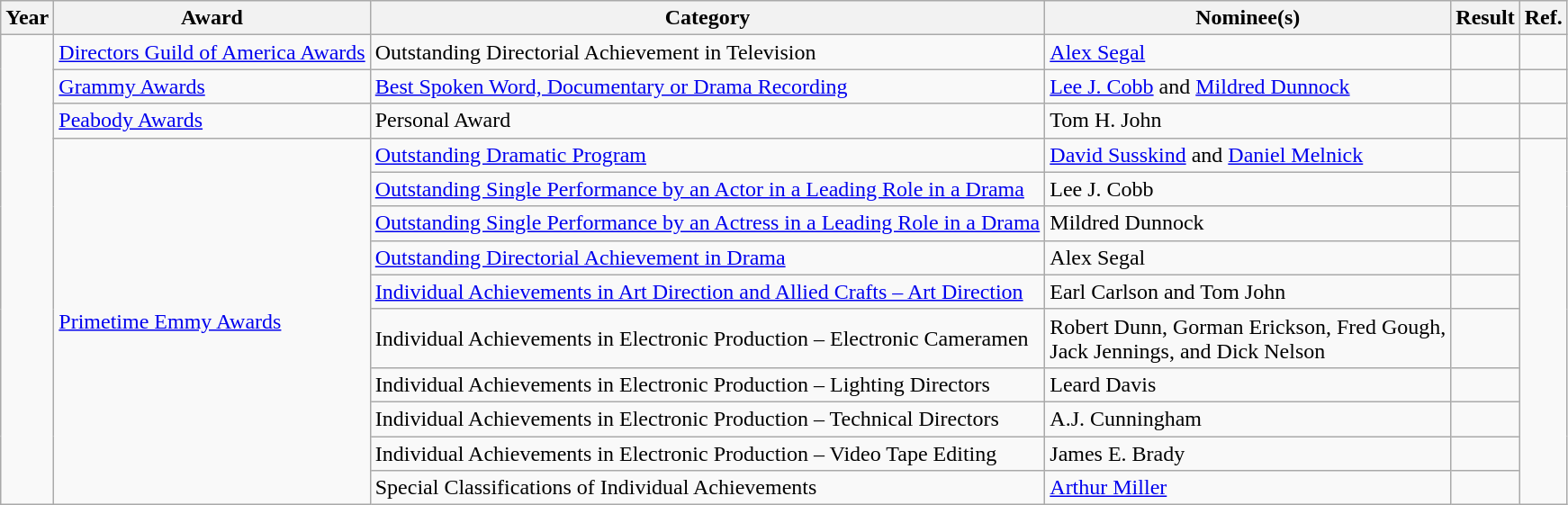<table class="wikitable plainrowheaders">
<tr>
<th>Year</th>
<th>Award</th>
<th>Category</th>
<th>Nominee(s)</th>
<th>Result</th>
<th>Ref.</th>
</tr>
<tr>
<td rowspan="16"></td>
<td><a href='#'>Directors Guild of America Awards</a></td>
<td>Outstanding Directorial Achievement in Television</td>
<td><a href='#'>Alex Segal</a></td>
<td></td>
<td align="center"></td>
</tr>
<tr>
<td><a href='#'>Grammy Awards</a></td>
<td><a href='#'>Best Spoken Word, Documentary or Drama Recording</a></td>
<td><a href='#'>Lee J. Cobb</a> and <a href='#'>Mildred Dunnock</a></td>
<td></td>
<td align="center"></td>
</tr>
<tr>
<td><a href='#'>Peabody Awards</a></td>
<td>Personal Award</td>
<td>Tom H. John</td>
<td></td>
<td align="center"></td>
</tr>
<tr>
<td rowspan="11"><a href='#'>Primetime Emmy Awards</a></td>
<td><a href='#'>Outstanding Dramatic Program</a></td>
<td><a href='#'>David Susskind</a> and <a href='#'>Daniel Melnick</a></td>
<td></td>
<td align="center" rowspan="11"></td>
</tr>
<tr>
<td><a href='#'>Outstanding Single Performance by an Actor in a Leading Role in a Drama</a></td>
<td>Lee J. Cobb</td>
<td></td>
</tr>
<tr>
<td><a href='#'>Outstanding Single Performance by an Actress in a Leading Role in a Drama</a></td>
<td>Mildred Dunnock</td>
<td></td>
</tr>
<tr>
<td><a href='#'>Outstanding Directorial Achievement in Drama</a></td>
<td>Alex Segal</td>
<td></td>
</tr>
<tr>
<td><a href='#'>Individual Achievements in Art Direction and Allied Crafts – Art Direction</a></td>
<td>Earl Carlson and Tom John</td>
<td></td>
</tr>
<tr>
<td>Individual Achievements in Electronic Production – Electronic Cameramen</td>
<td>Robert Dunn, Gorman Erickson, Fred Gough, <br> Jack Jennings, and Dick Nelson</td>
<td></td>
</tr>
<tr>
<td>Individual Achievements in Electronic Production – Lighting Directors</td>
<td>Leard Davis</td>
<td></td>
</tr>
<tr>
<td>Individual Achievements in Electronic Production – Technical Directors</td>
<td>A.J. Cunningham</td>
<td></td>
</tr>
<tr>
<td>Individual Achievements in Electronic Production – Video Tape Editing</td>
<td>James E. Brady</td>
<td></td>
</tr>
<tr>
<td>Special Classifications of Individual Achievements</td>
<td><a href='#'>Arthur Miller</a></td>
<td></td>
</tr>
</table>
